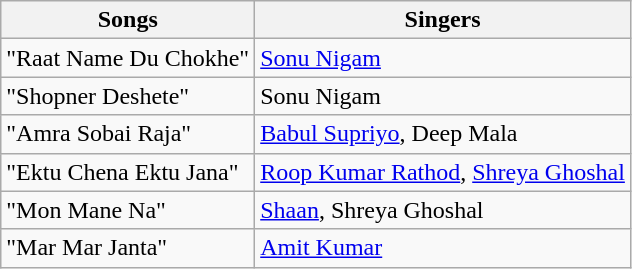<table class="wikitable">
<tr>
<th>Songs</th>
<th>Singers</th>
</tr>
<tr>
<td>"Raat Name Du Chokhe"</td>
<td><a href='#'>Sonu Nigam</a></td>
</tr>
<tr>
<td>"Shopner Deshete"</td>
<td>Sonu Nigam</td>
</tr>
<tr>
<td>"Amra Sobai Raja"</td>
<td><a href='#'>Babul Supriyo</a>, Deep Mala</td>
</tr>
<tr>
<td>"Ektu Chena Ektu Jana"</td>
<td><a href='#'>Roop Kumar Rathod</a>, <a href='#'>Shreya Ghoshal</a></td>
</tr>
<tr>
<td>"Mon Mane Na"</td>
<td><a href='#'>Shaan</a>, Shreya Ghoshal</td>
</tr>
<tr>
<td>"Mar Mar Janta"</td>
<td><a href='#'>Amit Kumar</a></td>
</tr>
</table>
